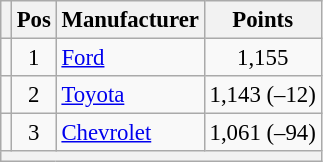<table class="wikitable" style="font-size: 95%">
<tr>
<th></th>
<th>Pos</th>
<th>Manufacturer</th>
<th>Points</th>
</tr>
<tr>
<td align="left"></td>
<td style="text-align:center;">1</td>
<td><a href='#'>Ford</a></td>
<td style="text-align:center;">1,155</td>
</tr>
<tr>
<td align="left"></td>
<td style="text-align:center;">2</td>
<td><a href='#'>Toyota</a></td>
<td style="text-align:center;">1,143 (–12)</td>
</tr>
<tr>
<td align="left"></td>
<td style="text-align:center;">3</td>
<td><a href='#'>Chevrolet</a></td>
<td style="text-align:center;">1,061 (–94)</td>
</tr>
<tr class="sortbottom">
<th colspan="9"></th>
</tr>
</table>
